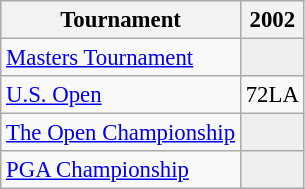<table class="wikitable" style="font-size:95%;">
<tr>
<th>Tournament</th>
<th>2002</th>
</tr>
<tr>
<td><a href='#'>Masters Tournament</a></td>
<td style="background:#eeeeee;"></td>
</tr>
<tr>
<td><a href='#'>U.S. Open</a></td>
<td style="text-align:center;">72<span>LA</span></td>
</tr>
<tr>
<td><a href='#'>The Open Championship</a></td>
<td style="background:#eeeeee;"></td>
</tr>
<tr>
<td><a href='#'>PGA Championship</a></td>
<td style="background:#eeeeee;"></td>
</tr>
</table>
